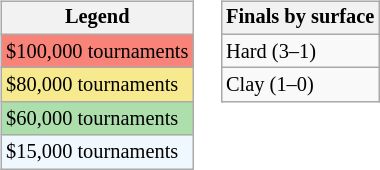<table>
<tr valign=top>
<td><br><table class="wikitable" style=font-size:85%>
<tr>
<th>Legend</th>
</tr>
<tr style="background:#f88379;">
<td>$100,000 tournaments</td>
</tr>
<tr style="background:#f7e98e;">
<td>$80,000 tournaments</td>
</tr>
<tr style="background:#addfad;">
<td>$60,000 tournaments</td>
</tr>
<tr style="background:#f0f8ff;">
<td>$15,000 tournaments</td>
</tr>
</table>
</td>
<td><br><table class="wikitable" style=font-size:85%>
<tr>
<th>Finals by surface</th>
</tr>
<tr>
<td>Hard (3–1)</td>
</tr>
<tr>
<td>Clay (1–0)</td>
</tr>
</table>
</td>
</tr>
</table>
